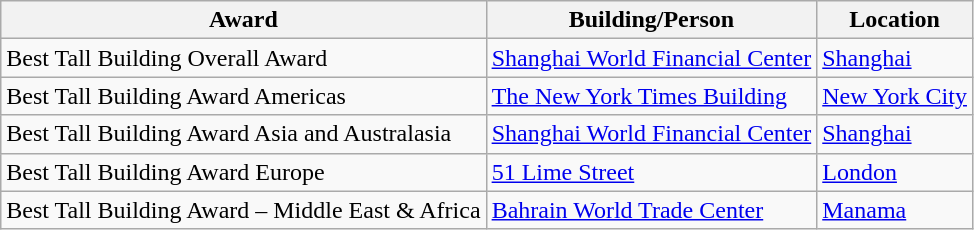<table class="wikitable sortable">
<tr>
<th>Award</th>
<th>Building/Person</th>
<th>Location</th>
</tr>
<tr>
<td>Best Tall Building Overall Award</td>
<td><a href='#'>Shanghai World Financial Center</a></td>
<td> <a href='#'>Shanghai</a></td>
</tr>
<tr>
<td>Best Tall Building Award  Americas</td>
<td><a href='#'>The New York Times Building</a></td>
<td> <a href='#'>New York City</a></td>
</tr>
<tr>
<td>Best Tall Building Award  Asia and Australasia</td>
<td><a href='#'>Shanghai World Financial Center</a></td>
<td> <a href='#'>Shanghai</a></td>
</tr>
<tr>
<td>Best Tall Building Award  Europe</td>
<td><a href='#'>51 Lime Street</a></td>
<td> <a href='#'>London</a></td>
</tr>
<tr>
<td>Best Tall Building Award – Middle East & Africa</td>
<td><a href='#'>Bahrain World Trade Center</a></td>
<td> <a href='#'>Manama</a></td>
</tr>
</table>
